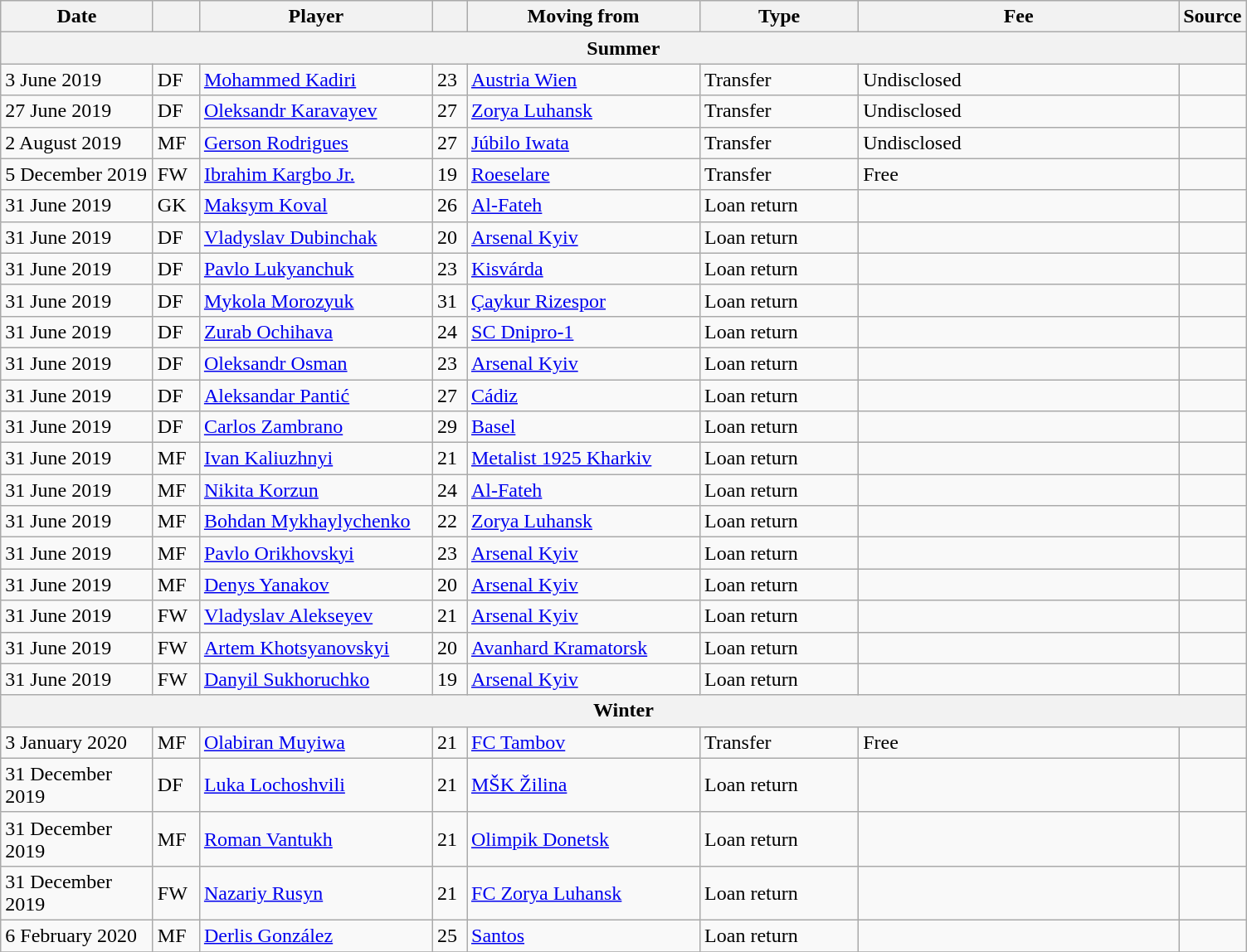<table class="wikitable sortable">
<tr>
<th style="width:115px;">Date</th>
<th style="width:30px;"></th>
<th style="width:180px;">Player</th>
<th style="width:20px;"></th>
<th style="width:180px;">Moving from</th>
<th style="width:120px;" class="unsortable">Type</th>
<th style="width:250px;" class="unsortable">Fee</th>
<th style="width:20px;">Source</th>
</tr>
<tr>
<th colspan=8>Summer</th>
</tr>
<tr>
<td>3 June 2019</td>
<td>DF</td>
<td> <a href='#'>Mohammed Kadiri</a></td>
<td>23</td>
<td> <a href='#'>Austria Wien</a></td>
<td>Transfer</td>
<td>Undisclosed</td>
<td></td>
</tr>
<tr>
<td>27 June 2019</td>
<td>DF</td>
<td> <a href='#'>Oleksandr Karavayev</a></td>
<td>27</td>
<td> <a href='#'>Zorya Luhansk</a></td>
<td>Transfer</td>
<td>Undisclosed</td>
<td></td>
</tr>
<tr>
<td>2 August 2019</td>
<td>MF</td>
<td> <a href='#'>Gerson Rodrigues</a></td>
<td>27</td>
<td> <a href='#'>Júbilo Iwata</a></td>
<td>Transfer</td>
<td>Undisclosed</td>
<td></td>
</tr>
<tr>
<td>5 December 2019</td>
<td>FW</td>
<td> <a href='#'>Ibrahim Kargbo Jr.</a></td>
<td>19</td>
<td> <a href='#'>Roeselare</a></td>
<td>Transfer</td>
<td>Free</td>
<td></td>
</tr>
<tr>
<td>31 June 2019</td>
<td>GK</td>
<td> <a href='#'>Maksym Koval</a></td>
<td>26</td>
<td> <a href='#'>Al-Fateh</a></td>
<td>Loan return</td>
<td></td>
<td></td>
</tr>
<tr>
<td>31 June 2019</td>
<td>DF</td>
<td> <a href='#'>Vladyslav Dubinchak</a></td>
<td>20</td>
<td> <a href='#'>Arsenal Kyiv</a></td>
<td>Loan return</td>
<td></td>
<td></td>
</tr>
<tr>
<td>31 June 2019</td>
<td>DF</td>
<td> <a href='#'>Pavlo Lukyanchuk</a></td>
<td>23</td>
<td> <a href='#'>Kisvárda</a></td>
<td>Loan return</td>
<td></td>
<td></td>
</tr>
<tr>
<td>31 June 2019</td>
<td>DF</td>
<td> <a href='#'>Mykola Morozyuk</a></td>
<td>31</td>
<td> <a href='#'>Çaykur Rizespor</a></td>
<td>Loan return</td>
<td></td>
<td></td>
</tr>
<tr>
<td>31 June 2019</td>
<td>DF</td>
<td> <a href='#'>Zurab Ochihava</a></td>
<td>24</td>
<td> <a href='#'>SC Dnipro-1</a></td>
<td>Loan return</td>
<td></td>
<td></td>
</tr>
<tr>
<td>31 June 2019</td>
<td>DF</td>
<td> <a href='#'>Oleksandr Osman</a></td>
<td>23</td>
<td> <a href='#'>Arsenal Kyiv</a></td>
<td>Loan return</td>
<td></td>
<td></td>
</tr>
<tr>
<td>31 June 2019</td>
<td>DF</td>
<td> <a href='#'>Aleksandar Pantić</a></td>
<td>27</td>
<td> <a href='#'>Cádiz</a></td>
<td>Loan return</td>
<td></td>
<td></td>
</tr>
<tr>
<td>31 June 2019</td>
<td>DF</td>
<td> <a href='#'>Carlos Zambrano</a></td>
<td>29</td>
<td> <a href='#'>Basel</a></td>
<td>Loan return</td>
<td></td>
<td></td>
</tr>
<tr>
<td>31 June 2019</td>
<td>MF</td>
<td> <a href='#'>Ivan Kaliuzhnyi</a></td>
<td>21</td>
<td> <a href='#'>Metalist 1925 Kharkiv</a></td>
<td>Loan return</td>
<td></td>
<td></td>
</tr>
<tr>
<td>31 June 2019</td>
<td>MF</td>
<td> <a href='#'>Nikita Korzun</a></td>
<td>24</td>
<td> <a href='#'>Al-Fateh</a></td>
<td>Loan return</td>
<td></td>
<td></td>
</tr>
<tr>
<td>31 June 2019</td>
<td>MF</td>
<td> <a href='#'>Bohdan Mykhaylychenko</a></td>
<td>22</td>
<td> <a href='#'>Zorya Luhansk</a></td>
<td>Loan return</td>
<td></td>
<td></td>
</tr>
<tr>
<td>31 June 2019</td>
<td>MF</td>
<td> <a href='#'>Pavlo Orikhovskyi</a></td>
<td>23</td>
<td> <a href='#'>Arsenal Kyiv</a></td>
<td>Loan return</td>
<td></td>
<td></td>
</tr>
<tr>
<td>31 June 2019</td>
<td>MF</td>
<td> <a href='#'>Denys Yanakov</a></td>
<td>20</td>
<td> <a href='#'>Arsenal Kyiv</a></td>
<td>Loan return</td>
<td></td>
<td></td>
</tr>
<tr>
<td>31 June 2019</td>
<td>FW</td>
<td> <a href='#'>Vladyslav Alekseyev</a></td>
<td>21</td>
<td> <a href='#'>Arsenal Kyiv</a></td>
<td>Loan return</td>
<td></td>
<td></td>
</tr>
<tr>
<td>31 June 2019</td>
<td>FW</td>
<td> <a href='#'>Artem Khotsyanovskyi</a></td>
<td>20</td>
<td> <a href='#'>Avanhard Kramatorsk</a></td>
<td>Loan return</td>
<td></td>
<td></td>
</tr>
<tr>
<td>31 June 2019</td>
<td>FW</td>
<td> <a href='#'>Danyil Sukhoruchko</a></td>
<td>19</td>
<td> <a href='#'>Arsenal Kyiv</a></td>
<td>Loan return</td>
<td></td>
<td></td>
</tr>
<tr>
<th colspan=8>Winter</th>
</tr>
<tr>
<td>3 January 2020</td>
<td>MF</td>
<td> <a href='#'>Olabiran Muyiwa</a></td>
<td>21</td>
<td> <a href='#'>FC Tambov</a></td>
<td>Transfer</td>
<td>Free</td>
<td></td>
</tr>
<tr>
<td>31 December 2019</td>
<td>DF</td>
<td> <a href='#'>Luka Lochoshvili</a></td>
<td>21</td>
<td> <a href='#'>MŠK Žilina</a></td>
<td>Loan return</td>
<td></td>
<td></td>
</tr>
<tr>
<td>31 December 2019</td>
<td>MF</td>
<td> <a href='#'>Roman Vantukh</a></td>
<td>21</td>
<td> <a href='#'>Olimpik Donetsk</a></td>
<td>Loan return</td>
<td></td>
<td></td>
</tr>
<tr>
<td>31 December 2019</td>
<td>FW</td>
<td> <a href='#'>Nazariy Rusyn</a></td>
<td>21</td>
<td> <a href='#'>FC Zorya Luhansk</a></td>
<td>Loan return</td>
<td></td>
<td></td>
</tr>
<tr>
<td>6 February 2020</td>
<td>MF</td>
<td> <a href='#'>Derlis González</a></td>
<td>25</td>
<td> <a href='#'>Santos</a></td>
<td>Loan return</td>
<td></td>
<td></td>
</tr>
<tr>
</tr>
</table>
